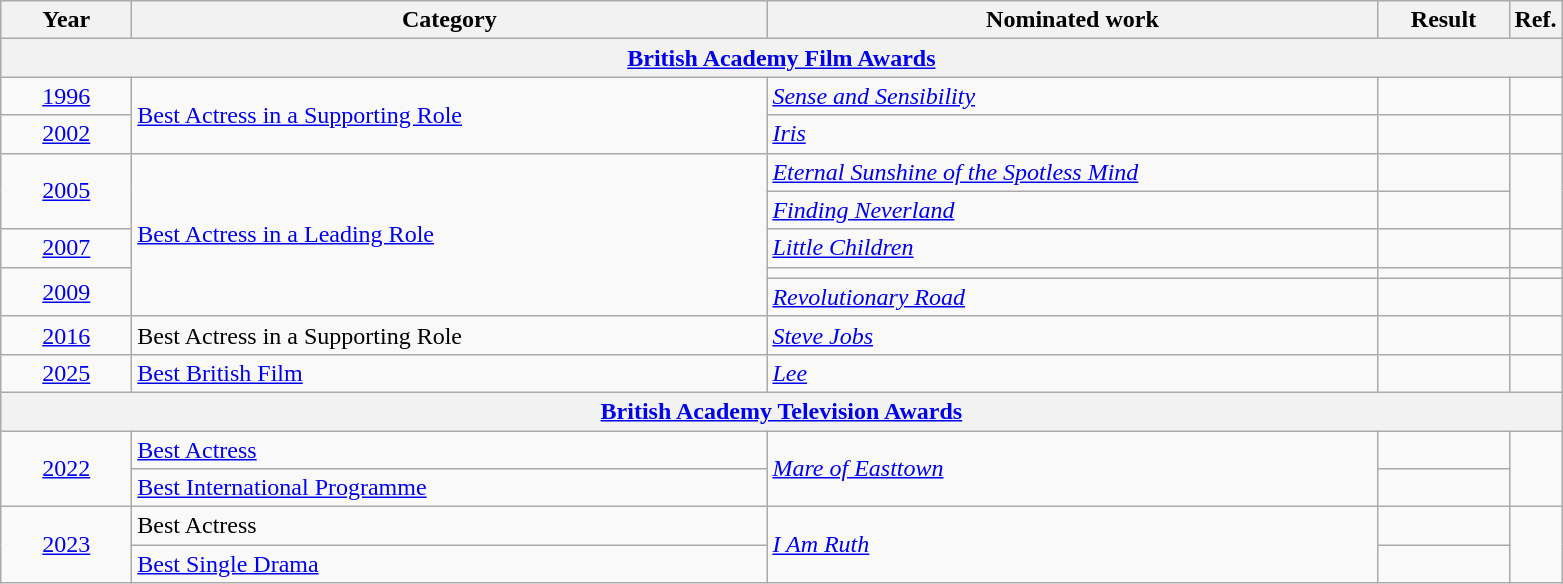<table class=wikitable>
<tr>
<th scope="col" style="width:5em;">Year</th>
<th scope="col" style="width:26em;">Category</th>
<th scope="col" style="width:25em;">Nominated work</th>
<th scope="col" style="width:5em;">Result</th>
<th>Ref.</th>
</tr>
<tr>
<th colspan="5"><a href='#'>British Academy Film Awards</a></th>
</tr>
<tr>
<td style="text-align:center;"><a href='#'>1996</a></td>
<td rowspan=2><a href='#'>Best Actress in a Supporting Role</a></td>
<td><em><a href='#'>Sense and Sensibility</a></em></td>
<td></td>
<td style="text-align:center;"></td>
</tr>
<tr>
<td style="text-align:center;"><a href='#'>2002</a></td>
<td><em><a href='#'>Iris</a></em></td>
<td></td>
<td style="text-align:center;"></td>
</tr>
<tr>
<td style="text-align:center;", rowspan=2><a href='#'>2005</a></td>
<td rowspan=5><a href='#'>Best Actress in a Leading Role</a></td>
<td><em><a href='#'>Eternal Sunshine of the Spotless Mind</a></em></td>
<td></td>
<td rowspan=2, style="text-align:center;"></td>
</tr>
<tr>
<td><em><a href='#'>Finding Neverland</a></em></td>
<td></td>
</tr>
<tr>
<td style="text-align:center;"><a href='#'>2007</a></td>
<td><em><a href='#'>Little Children</a></em></td>
<td></td>
<td style="text-align:center;"></td>
</tr>
<tr>
<td style="text-align:center;", rowspan=2><a href='#'>2009</a></td>
<td><em></em></td>
<td></td>
<td style="text-align:center;"></td>
</tr>
<tr>
<td><em><a href='#'>Revolutionary Road</a></em></td>
<td></td>
<td style="text-align:center;"></td>
</tr>
<tr>
<td style="text-align:center;"><a href='#'>2016</a></td>
<td>Best Actress in a Supporting Role</td>
<td><em><a href='#'>Steve Jobs</a></em></td>
<td></td>
<td style="text-align:center;"></td>
</tr>
<tr>
<td style="text-align:center;"><a href='#'>2025</a></td>
<td><a href='#'>Best British Film</a></td>
<td><em><a href='#'>Lee</a></em></td>
<td></td>
<td style="text-align:center;"></td>
</tr>
<tr>
<th colspan="5"><a href='#'>British Academy Television Awards</a></th>
</tr>
<tr>
<td rowspan=2 style="text-align:center;"><a href='#'>2022</a></td>
<td><a href='#'>Best Actress</a></td>
<td rowspan=2><em><a href='#'>Mare of Easttown</a></em></td>
<td></td>
<td rowspan=2, style="text-align:center;"></td>
</tr>
<tr>
<td><a href='#'>Best International Programme</a></td>
<td></td>
</tr>
<tr>
<td rowspan="2" style="text-align:center;"><a href='#'>2023</a></td>
<td>Best Actress</td>
<td rowspan="2"><a href='#'><em>I Am Ruth</em></a></td>
<td></td>
<td rowspan="2", style="text-align:center;"></td>
</tr>
<tr>
<td><a href='#'>Best Single Drama</a></td>
<td></td>
</tr>
</table>
